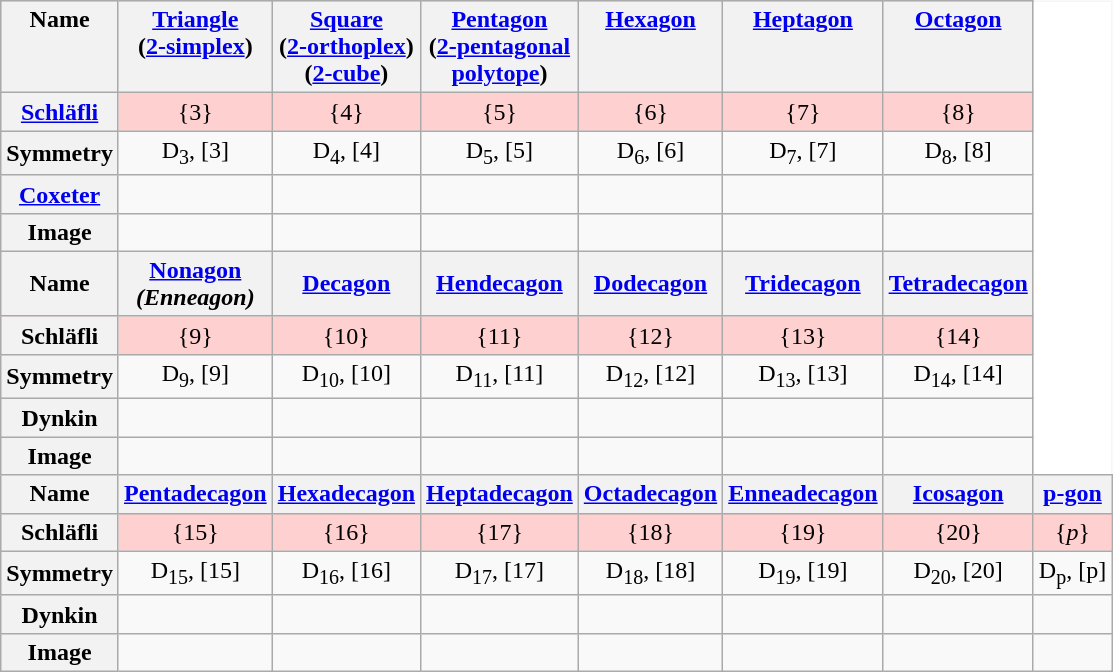<table class="wikitable" style="text-align:center; border:0;">
<tr bgcolor="#e0e0e0" valign="top">
<th>Name</th>
<th><a href='#'>Triangle</a><br>(<a href='#'>2-simplex</a>)</th>
<th><a href='#'>Square</a><br>(<a href='#'>2-orthoplex</a>)<br>(<a href='#'>2-cube</a>)</th>
<th><a href='#'>Pentagon</a><br>(<a href='#'>2-pentagonal<br>polytope</a>)</th>
<th><a href='#'>Hexagon</a></th>
<th><a href='#'>Heptagon</a></th>
<th><a href='#'>Octagon</a></th>
<td style="border:0; background:white;" rowspan="10"></td>
</tr>
<tr bgcolor="#ffd0d0">
<th><a href='#'>Schläfli</a></th>
<td>{3}</td>
<td>{4}</td>
<td>{5}</td>
<td>{6}</td>
<td>{7}</td>
<td>{8}</td>
</tr>
<tr>
<th>Symmetry</th>
<td>D<sub>3</sub>, [3]</td>
<td>D<sub>4</sub>, [4]</td>
<td>D<sub>5</sub>, [5]</td>
<td>D<sub>6</sub>, [6]</td>
<td>D<sub>7</sub>, [7]</td>
<td>D<sub>8</sub>, [8]</td>
</tr>
<tr>
<th><a href='#'>Coxeter</a></th>
<td></td>
<td></td>
<td></td>
<td></td>
<td></td>
<td></td>
</tr>
<tr>
<th>Image</th>
<td></td>
<td></td>
<td></td>
<td></td>
<td></td>
<td></td>
</tr>
<tr>
<th>Name</th>
<th><a href='#'>Nonagon</a><br><em>(Enneagon)</em></th>
<th><a href='#'>Decagon</a></th>
<th><a href='#'>Hendecagon</a></th>
<th><a href='#'>Dodecagon</a></th>
<th><a href='#'>Tridecagon</a></th>
<th><a href='#'>Tetradecagon</a></th>
</tr>
<tr bgcolor="#ffd0d0">
<th>Schläfli</th>
<td>{9}</td>
<td>{10}</td>
<td>{11}</td>
<td>{12}</td>
<td>{13}</td>
<td>{14}</td>
</tr>
<tr>
<th>Symmetry</th>
<td>D<sub>9</sub>, [9]</td>
<td>D<sub>10</sub>, [10]</td>
<td>D<sub>11</sub>, [11]</td>
<td>D<sub>12</sub>, [12]</td>
<td>D<sub>13</sub>, [13]</td>
<td>D<sub>14</sub>, [14]</td>
</tr>
<tr>
<th>Dynkin</th>
<td></td>
<td></td>
<td></td>
<td></td>
<td></td>
<td></td>
</tr>
<tr>
<th>Image</th>
<td></td>
<td></td>
<td></td>
<td></td>
<td></td>
<td></td>
</tr>
<tr>
<th>Name</th>
<th><a href='#'>Pentadecagon</a></th>
<th><a href='#'>Hexadecagon</a></th>
<th><a href='#'>Heptadecagon</a></th>
<th><a href='#'>Octadecagon</a></th>
<th><a href='#'>Enneadecagon</a></th>
<th><a href='#'>Icosagon</a></th>
<th><a href='#'>p-gon</a></th>
</tr>
<tr bgcolor="#ffd0d0">
<th>Schläfli</th>
<td>{15}</td>
<td>{16}</td>
<td>{17}</td>
<td>{18}</td>
<td>{19}</td>
<td>{20}</td>
<td>{<em>p</em>}</td>
</tr>
<tr>
<th>Symmetry</th>
<td>D<sub>15</sub>, [15]</td>
<td>D<sub>16</sub>, [16]</td>
<td>D<sub>17</sub>, [17]</td>
<td>D<sub>18</sub>, [18]</td>
<td>D<sub>19</sub>, [19]</td>
<td>D<sub>20</sub>, [20]</td>
<td>D<sub>p</sub>, [p]</td>
</tr>
<tr>
<th>Dynkin</th>
<td></td>
<td></td>
<td></td>
<td></td>
<td></td>
<td></td>
<td></td>
</tr>
<tr>
<th>Image</th>
<td></td>
<td></td>
<td></td>
<td></td>
<td></td>
<td></td>
<td></td>
</tr>
</table>
